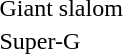<table>
<tr>
<td>Giant slalom<br></td>
<td></td>
<td></td>
<td></td>
</tr>
<tr>
<td>Super-G<br></td>
<td></td>
<td></td>
<td></td>
</tr>
</table>
